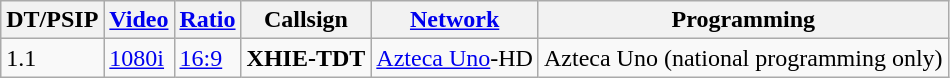<table class="wikitable sortable">
<tr>
<th>DT/PSIP</th>
<th><a href='#'>Video</a></th>
<th><a href='#'>Ratio</a></th>
<th>Callsign</th>
<th><a href='#'>Network</a></th>
<th>Programming</th>
</tr>
<tr>
<td>1.1</td>
<td><a href='#'>1080i</a></td>
<td><a href='#'>16:9</a></td>
<td><strong>XHIE-TDT</strong></td>
<td><a href='#'>Azteca Uno</a>-HD</td>
<td>Azteca Uno (national programming only)</td>
</tr>
</table>
